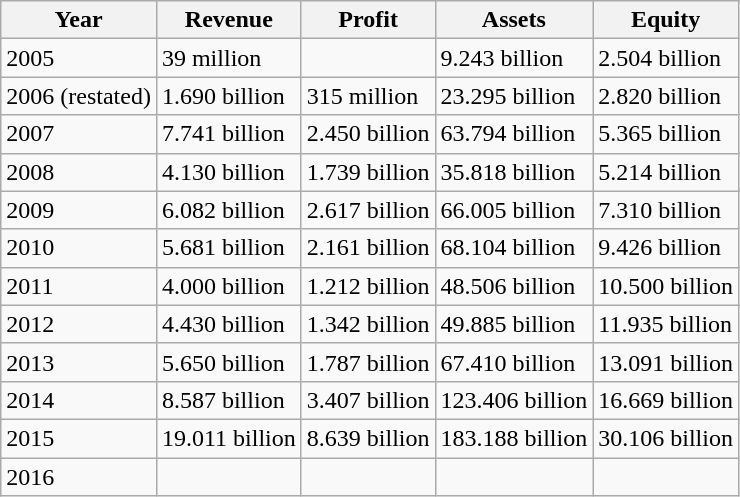<table class="wikitable" border="1">
<tr>
<th>Year</th>
<th>Revenue</th>
<th>Profit</th>
<th>Assets</th>
<th>Equity</th>
</tr>
<tr>
<td>2005</td>
<td>39 million</td>
<td></td>
<td>9.243 billion</td>
<td> 2.504 billion</td>
</tr>
<tr>
<td>2006 (restated)</td>
<td> 1.690 billion</td>
<td> 315 million</td>
<td> 23.295 billion</td>
<td> 2.820 billion</td>
</tr>
<tr>
<td>2007</td>
<td> 7.741 billion</td>
<td> 2.450 billion</td>
<td> 63.794 billion</td>
<td> 5.365 billion</td>
</tr>
<tr>
<td>2008</td>
<td> 4.130 billion</td>
<td> 1.739 billion</td>
<td> 35.818 billion</td>
<td> 5.214 billion</td>
</tr>
<tr>
<td>2009</td>
<td> 6.082 billion</td>
<td> 2.617 billion</td>
<td> 66.005 billion</td>
<td> 7.310 billion</td>
</tr>
<tr>
<td>2010</td>
<td> 5.681 billion</td>
<td> 2.161 billion</td>
<td> 68.104 billion</td>
<td> 9.426 billion</td>
</tr>
<tr>
<td>2011</td>
<td> 4.000 billion</td>
<td> 1.212 billion</td>
<td> 48.506 billion</td>
<td> 10.500 billion</td>
</tr>
<tr>
<td>2012</td>
<td> 4.430 billion</td>
<td> 1.342 billion</td>
<td> 49.885 billion</td>
<td> 11.935 billion</td>
</tr>
<tr>
<td>2013</td>
<td> 5.650 billion</td>
<td> 1.787 billion</td>
<td> 67.410 billion</td>
<td> 13.091 billion</td>
</tr>
<tr>
<td>2014</td>
<td> 8.587 billion</td>
<td> 3.407 billion</td>
<td> 123.406 billion</td>
<td> 16.669 billion</td>
</tr>
<tr>
<td>2015</td>
<td> 19.011 billion</td>
<td> 8.639 billion</td>
<td> 183.188 billion</td>
<td> 30.106 billion</td>
</tr>
<tr>
<td>2016</td>
<td></td>
<td></td>
<td></td>
<td></td>
</tr>
</table>
